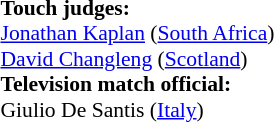<table width=100% style="font-size: 90%">
<tr>
<td><br><strong>Touch judges:</strong>
<br><a href='#'>Jonathan Kaplan</a> (<a href='#'>South Africa</a>)
<br><a href='#'>David Changleng</a> (<a href='#'>Scotland</a>)
<br><strong>Television match official:</strong>
<br>Giulio De Santis (<a href='#'>Italy</a>)</td>
</tr>
</table>
